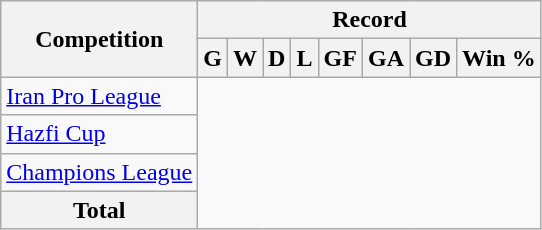<table class="wikitable" style="text-align: center">
<tr>
<th rowspan=2>Competition</th>
<th colspan=9>Record</th>
</tr>
<tr>
<th>G</th>
<th>W</th>
<th>D</th>
<th>L</th>
<th>GF</th>
<th>GA</th>
<th>GD</th>
<th>Win %</th>
</tr>
<tr>
<td style="text-align: left"><a href='#'>Iran Pro League</a><br></td>
</tr>
<tr>
<td style="text-align: left"><a href='#'>Hazfi Cup</a><br></td>
</tr>
<tr>
<td style="text-align: left"><a href='#'>Champions League</a><br></td>
</tr>
<tr>
<th>Total<br></th>
</tr>
</table>
